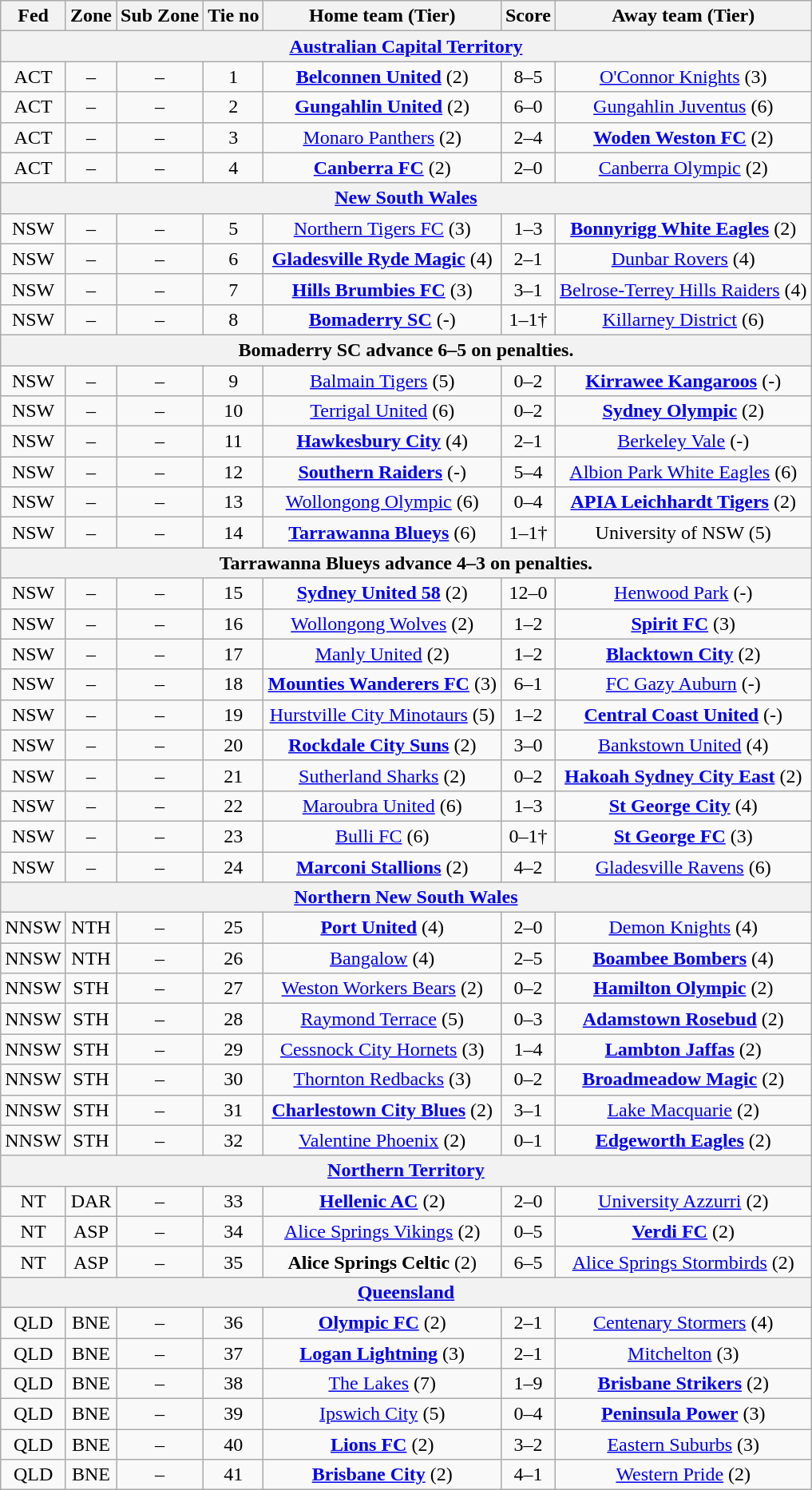<table class="wikitable" style="text-align:center">
<tr>
<th>Fed</th>
<th>Zone</th>
<th>Sub Zone</th>
<th>Tie no</th>
<th>Home team (Tier)</th>
<th>Score</th>
<th>Away team (Tier)</th>
</tr>
<tr>
<th colspan=7><a href='#'>Australian Capital Territory</a></th>
</tr>
<tr>
<td>ACT</td>
<td>–</td>
<td>–</td>
<td>1</td>
<td><strong><a href='#'>Belconnen United</a></strong> (2)</td>
<td>8–5</td>
<td><a href='#'>O'Connor Knights</a> (3)</td>
</tr>
<tr>
<td>ACT</td>
<td>–</td>
<td>–</td>
<td>2</td>
<td><strong><a href='#'>Gungahlin United</a></strong> (2)</td>
<td>6–0</td>
<td><a href='#'>Gungahlin Juventus</a> (6)</td>
</tr>
<tr>
<td>ACT</td>
<td>–</td>
<td>–</td>
<td>3</td>
<td><a href='#'>Monaro Panthers</a> (2)</td>
<td>2–4</td>
<td><strong><a href='#'>Woden Weston FC</a></strong> (2)</td>
</tr>
<tr>
<td>ACT</td>
<td>–</td>
<td>–</td>
<td>4</td>
<td><strong><a href='#'>Canberra FC</a></strong> (2)</td>
<td>2–0</td>
<td><a href='#'>Canberra Olympic</a> (2)</td>
</tr>
<tr>
<th colspan=7><a href='#'>New South Wales</a></th>
</tr>
<tr>
<td>NSW</td>
<td>–</td>
<td>–</td>
<td>5</td>
<td><a href='#'>Northern Tigers FC</a> (3)</td>
<td>1–3</td>
<td><strong><a href='#'>Bonnyrigg White Eagles</a></strong> (2)</td>
</tr>
<tr>
<td>NSW</td>
<td>–</td>
<td>–</td>
<td>6</td>
<td><strong><a href='#'>Gladesville Ryde Magic</a></strong> (4)</td>
<td>2–1</td>
<td><a href='#'>Dunbar Rovers</a> (4)</td>
</tr>
<tr>
<td>NSW</td>
<td>–</td>
<td>–</td>
<td>7</td>
<td><strong><a href='#'>Hills Brumbies FC</a></strong> (3)</td>
<td>3–1</td>
<td><a href='#'>Belrose-Terrey Hills Raiders</a> (4)</td>
</tr>
<tr>
<td>NSW</td>
<td>–</td>
<td>–</td>
<td>8</td>
<td><strong><a href='#'>Bomaderry SC</a></strong> (-)</td>
<td>1–1†</td>
<td><a href='#'>Killarney District</a> (6)</td>
</tr>
<tr>
<th colspan=7>Bomaderry SC advance 6–5 on penalties.</th>
</tr>
<tr>
<td>NSW</td>
<td>–</td>
<td>–</td>
<td>9</td>
<td><a href='#'>Balmain Tigers</a> (5)</td>
<td>0–2</td>
<td><strong><a href='#'>Kirrawee Kangaroos</a></strong> (-)</td>
</tr>
<tr>
<td>NSW</td>
<td>–</td>
<td>–</td>
<td>10</td>
<td><a href='#'>Terrigal United</a> (6)</td>
<td>0–2</td>
<td><strong><a href='#'>Sydney Olympic</a></strong> (2)</td>
</tr>
<tr>
<td>NSW</td>
<td>–</td>
<td>–</td>
<td>11</td>
<td><strong><a href='#'>Hawkesbury City</a></strong> (4)</td>
<td>2–1</td>
<td><a href='#'>Berkeley Vale</a>  (-)</td>
</tr>
<tr>
<td>NSW</td>
<td>–</td>
<td>–</td>
<td>12</td>
<td><strong><a href='#'>Southern Raiders</a></strong> (-)</td>
<td>5–4</td>
<td><a href='#'>Albion Park White Eagles</a> (6)</td>
</tr>
<tr>
<td>NSW</td>
<td>–</td>
<td>–</td>
<td>13</td>
<td><a href='#'>Wollongong Olympic</a> (6)</td>
<td>0–4</td>
<td><strong><a href='#'>APIA Leichhardt Tigers</a></strong> (2)</td>
</tr>
<tr>
<td>NSW</td>
<td>–</td>
<td>–</td>
<td>14</td>
<td><strong><a href='#'>Tarrawanna Blueys</a></strong> (6)</td>
<td>1–1†</td>
<td>University of NSW (5)</td>
</tr>
<tr>
<th colspan=7>Tarrawanna Blueys advance 4–3 on penalties.</th>
</tr>
<tr>
<td>NSW</td>
<td>–</td>
<td>–</td>
<td>15</td>
<td><strong><a href='#'>Sydney United 58</a></strong> (2)</td>
<td>12–0</td>
<td><a href='#'>Henwood Park</a> (-)</td>
</tr>
<tr>
<td>NSW</td>
<td>–</td>
<td>–</td>
<td>16</td>
<td><a href='#'>Wollongong Wolves</a> (2)</td>
<td>1–2</td>
<td><strong><a href='#'>Spirit FC</a></strong> (3)</td>
</tr>
<tr>
<td>NSW</td>
<td>–</td>
<td>–</td>
<td>17</td>
<td><a href='#'>Manly United</a> (2)</td>
<td>1–2</td>
<td><strong><a href='#'>Blacktown City</a></strong> (2)</td>
</tr>
<tr>
<td>NSW</td>
<td>–</td>
<td>–</td>
<td>18</td>
<td><strong><a href='#'>Mounties Wanderers FC</a></strong> (3)</td>
<td>6–1</td>
<td><a href='#'>FC Gazy Auburn</a> (-)</td>
</tr>
<tr>
<td>NSW</td>
<td>–</td>
<td>–</td>
<td>19</td>
<td><a href='#'>Hurstville City Minotaurs</a> (5)</td>
<td>1–2</td>
<td><strong><a href='#'>Central Coast United</a></strong> (-)</td>
</tr>
<tr>
<td>NSW</td>
<td>–</td>
<td>–</td>
<td>20</td>
<td><strong><a href='#'>Rockdale City Suns</a></strong> (2)</td>
<td>3–0</td>
<td><a href='#'>Bankstown United</a> (4)</td>
</tr>
<tr>
<td>NSW</td>
<td>–</td>
<td>–</td>
<td>21</td>
<td><a href='#'>Sutherland Sharks</a> (2)</td>
<td>0–2</td>
<td><strong><a href='#'>Hakoah Sydney City East</a></strong> (2)</td>
</tr>
<tr>
<td>NSW</td>
<td>–</td>
<td>–</td>
<td>22</td>
<td><a href='#'>Maroubra United</a> (6)</td>
<td>1–3</td>
<td><strong><a href='#'>St George City</a></strong> (4)</td>
</tr>
<tr>
<td>NSW</td>
<td>–</td>
<td>–</td>
<td>23</td>
<td><a href='#'>Bulli FC</a> (6)</td>
<td>0–1†</td>
<td><strong><a href='#'>St George FC</a></strong> (3)</td>
</tr>
<tr>
<td>NSW</td>
<td>–</td>
<td>–</td>
<td>24</td>
<td><strong><a href='#'>Marconi Stallions</a></strong> (2)</td>
<td>4–2</td>
<td><a href='#'>Gladesville Ravens</a> (6)</td>
</tr>
<tr>
<th colspan=7><a href='#'>Northern New South Wales</a></th>
</tr>
<tr>
<td>NNSW</td>
<td>NTH</td>
<td>–</td>
<td>25</td>
<td><strong><a href='#'>Port United</a></strong> (4)</td>
<td>2–0</td>
<td><a href='#'>Demon Knights</a> (4)</td>
</tr>
<tr>
<td>NNSW</td>
<td>NTH</td>
<td>–</td>
<td>26</td>
<td><a href='#'>Bangalow</a> (4)</td>
<td>2–5</td>
<td><strong><a href='#'>Boambee Bombers</a></strong> (4)</td>
</tr>
<tr>
<td>NNSW</td>
<td>STH</td>
<td>–</td>
<td>27</td>
<td><a href='#'>Weston Workers Bears</a> (2)</td>
<td>0–2</td>
<td><strong><a href='#'>Hamilton Olympic</a></strong> (2)</td>
</tr>
<tr>
<td>NNSW</td>
<td>STH</td>
<td>–</td>
<td>28</td>
<td><a href='#'>Raymond Terrace</a> (5)</td>
<td>0–3</td>
<td><strong><a href='#'>Adamstown Rosebud</a></strong> (2)</td>
</tr>
<tr>
<td>NNSW</td>
<td>STH</td>
<td>–</td>
<td>29</td>
<td><a href='#'>Cessnock City Hornets</a> (3)</td>
<td>1–4</td>
<td><strong><a href='#'>Lambton Jaffas</a></strong> (2)</td>
</tr>
<tr>
<td>NNSW</td>
<td>STH</td>
<td>–</td>
<td>30</td>
<td><a href='#'>Thornton Redbacks</a> (3)</td>
<td>0–2</td>
<td><strong><a href='#'>Broadmeadow Magic</a></strong> (2)</td>
</tr>
<tr>
<td>NNSW</td>
<td>STH</td>
<td>–</td>
<td>31</td>
<td><strong><a href='#'>Charlestown City Blues</a></strong> (2)</td>
<td>3–1</td>
<td><a href='#'>Lake Macquarie</a> (2)</td>
</tr>
<tr>
<td>NNSW</td>
<td>STH</td>
<td>–</td>
<td>32</td>
<td><a href='#'>Valentine Phoenix</a> (2)</td>
<td>0–1</td>
<td><strong><a href='#'>Edgeworth Eagles</a></strong> (2)</td>
</tr>
<tr>
<th colspan=7><a href='#'>Northern Territory</a></th>
</tr>
<tr>
<td>NT</td>
<td>DAR</td>
<td>–</td>
<td>33</td>
<td><strong><a href='#'>Hellenic AC</a></strong> (2)</td>
<td>2–0</td>
<td><a href='#'>University Azzurri</a> (2)</td>
</tr>
<tr>
<td>NT</td>
<td>ASP</td>
<td>–</td>
<td>34</td>
<td><a href='#'>Alice Springs Vikings</a>  (2)</td>
<td>0–5</td>
<td><strong><a href='#'>Verdi FC</a></strong> (2)</td>
</tr>
<tr>
<td>NT</td>
<td>ASP</td>
<td>–</td>
<td>35</td>
<td><strong>Alice Springs Celtic</strong>  (2)</td>
<td>6–5</td>
<td><a href='#'>Alice Springs Stormbirds</a> (2)</td>
</tr>
<tr>
<th colspan=7><a href='#'>Queensland</a></th>
</tr>
<tr>
<td>QLD</td>
<td>BNE</td>
<td>–</td>
<td>36</td>
<td><strong><a href='#'>Olympic FC</a></strong> (2)</td>
<td>2–1</td>
<td><a href='#'>Centenary Stormers</a> (4)</td>
</tr>
<tr>
<td>QLD</td>
<td>BNE</td>
<td>–</td>
<td>37</td>
<td><strong><a href='#'>Logan Lightning</a></strong> (3)</td>
<td>2–1</td>
<td><a href='#'>Mitchelton</a> (3)</td>
</tr>
<tr>
<td>QLD</td>
<td>BNE</td>
<td>–</td>
<td>38</td>
<td><a href='#'>The Lakes</a> (7)</td>
<td>1–9</td>
<td><strong><a href='#'>Brisbane Strikers</a></strong> (2)</td>
</tr>
<tr>
<td>QLD</td>
<td>BNE</td>
<td>–</td>
<td>39</td>
<td><a href='#'>Ipswich City</a> (5)</td>
<td>0–4</td>
<td><strong><a href='#'>Peninsula Power</a></strong> (3)</td>
</tr>
<tr>
<td>QLD</td>
<td>BNE</td>
<td>–</td>
<td>40</td>
<td><strong><a href='#'> Lions FC</a></strong> (2)</td>
<td>3–2</td>
<td><a href='#'>Eastern Suburbs</a> (3)</td>
</tr>
<tr>
<td>QLD</td>
<td>BNE</td>
<td>–</td>
<td>41</td>
<td><strong><a href='#'>Brisbane City</a></strong> (2)</td>
<td>4–1</td>
<td><a href='#'>Western Pride</a> (2)</td>
</tr>
</table>
